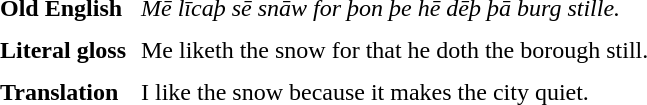<table border="0" cellspacing="2" cellpadding="4">
<tr>
<td><strong>Old English</strong></td>
<td><em>Mē līcaþ sē snāw for þon þe hē dēþ þā burg stille.</em></td>
</tr>
<tr>
<td><strong>Literal gloss</strong></td>
<td>Me liketh the snow for that he doth the borough still.</td>
</tr>
<tr>
<td><strong>Translation</strong></td>
<td>I like the snow because it makes the city quiet.</td>
</tr>
</table>
